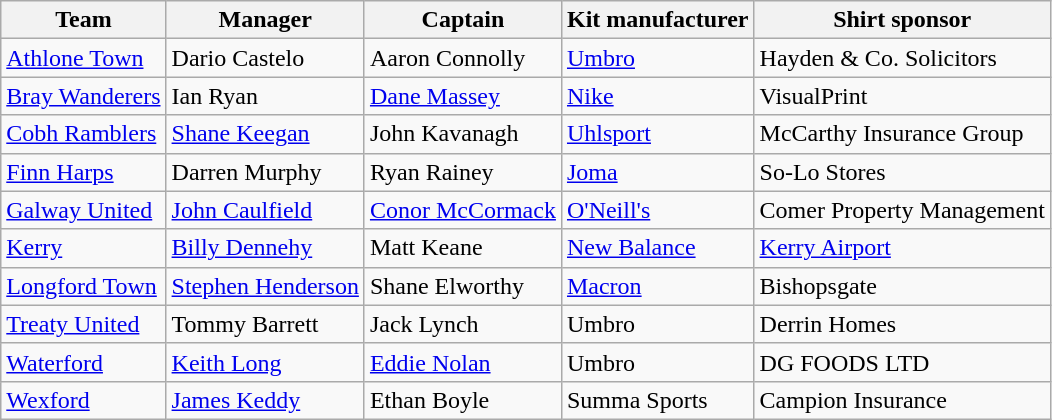<table class="wikitable sortable" style="text-align: left;">
<tr>
<th>Team</th>
<th>Manager</th>
<th>Captain</th>
<th>Kit manufacturer</th>
<th>Shirt sponsor</th>
</tr>
<tr>
<td><a href='#'>Athlone Town</a></td>
<td> Dario Castelo</td>
<td> Aaron Connolly</td>
<td><a href='#'>Umbro</a></td>
<td>Hayden & Co. Solicitors</td>
</tr>
<tr>
<td><a href='#'>Bray Wanderers</a></td>
<td> Ian Ryan</td>
<td> <a href='#'>Dane Massey</a></td>
<td><a href='#'>Nike</a></td>
<td>VisualPrint</td>
</tr>
<tr>
<td><a href='#'>Cobh Ramblers</a></td>
<td> <a href='#'>Shane Keegan</a></td>
<td> John Kavanagh</td>
<td><a href='#'>Uhlsport</a></td>
<td>McCarthy Insurance Group</td>
</tr>
<tr>
<td><a href='#'>Finn Harps</a></td>
<td> Darren Murphy</td>
<td> Ryan Rainey</td>
<td><a href='#'>Joma</a></td>
<td>So-Lo Stores</td>
</tr>
<tr>
<td><a href='#'>Galway United</a></td>
<td> <a href='#'>John Caulfield</a></td>
<td> <a href='#'>Conor McCormack</a></td>
<td><a href='#'>O'Neill's</a></td>
<td>Comer Property Management</td>
</tr>
<tr>
<td><a href='#'>Kerry</a></td>
<td> <a href='#'>Billy Dennehy</a></td>
<td> Matt Keane</td>
<td><a href='#'>New Balance</a></td>
<td><a href='#'>Kerry Airport</a></td>
</tr>
<tr>
<td><a href='#'>Longford Town</a></td>
<td> <a href='#'>Stephen Henderson</a></td>
<td> Shane Elworthy</td>
<td><a href='#'>Macron</a></td>
<td>Bishopsgate</td>
</tr>
<tr>
<td><a href='#'>Treaty United</a></td>
<td> Tommy Barrett</td>
<td> Jack Lynch</td>
<td>Umbro</td>
<td>Derrin Homes</td>
</tr>
<tr>
<td><a href='#'>Waterford</a></td>
<td> <a href='#'>Keith Long</a></td>
<td> <a href='#'>Eddie Nolan</a></td>
<td>Umbro</td>
<td>DG FOODS LTD</td>
</tr>
<tr>
<td><a href='#'>Wexford</a></td>
<td> <a href='#'>James Keddy</a></td>
<td> Ethan Boyle</td>
<td>Summa Sports</td>
<td>Campion Insurance</td>
</tr>
</table>
